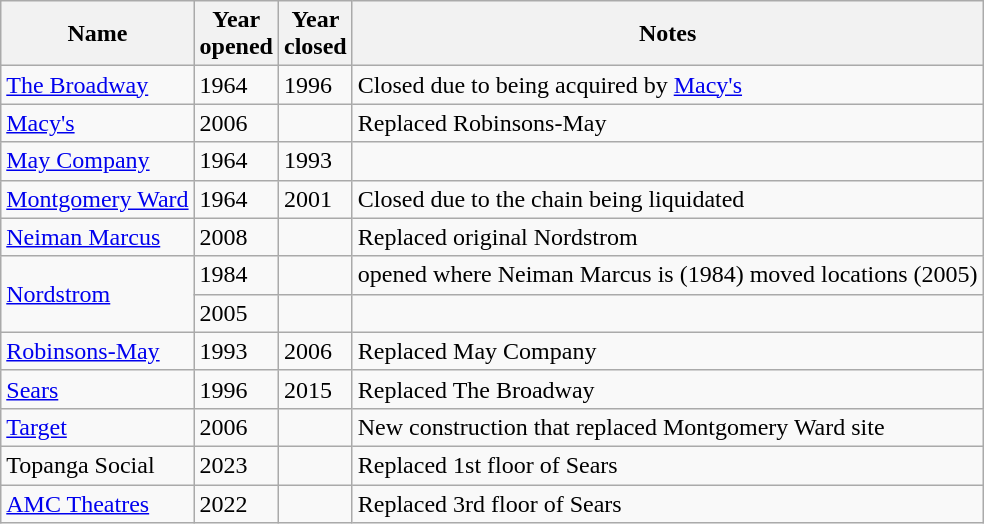<table class="wikitable sortable">
<tr>
<th>Name</th>
<th>Year<br>opened</th>
<th>Year<br>closed</th>
<th class="unsortable">Notes</th>
</tr>
<tr>
<td><a href='#'>The Broadway</a></td>
<td>1964</td>
<td>1996</td>
<td>Closed due to being acquired by <a href='#'>Macy's</a></td>
</tr>
<tr>
<td><a href='#'>Macy's</a></td>
<td>2006</td>
<td></td>
<td>Replaced Robinsons-May</td>
</tr>
<tr>
<td><a href='#'>May Company</a></td>
<td>1964</td>
<td>1993</td>
<td></td>
</tr>
<tr>
<td><a href='#'>Montgomery Ward</a></td>
<td>1964</td>
<td>2001</td>
<td>Closed due to the chain being liquidated</td>
</tr>
<tr>
<td><a href='#'>Neiman Marcus</a></td>
<td>2008</td>
<td></td>
<td>Replaced original Nordstrom</td>
</tr>
<tr>
<td rowspan="2"><a href='#'>Nordstrom</a></td>
<td>1984</td>
<td></td>
<td>opened where Neiman Marcus is (1984) moved locations (2005)</td>
</tr>
<tr>
<td>2005</td>
<td></td>
<td></td>
</tr>
<tr>
<td><a href='#'>Robinsons-May</a></td>
<td>1993</td>
<td>2006</td>
<td>Replaced May Company</td>
</tr>
<tr>
<td><a href='#'>Sears</a></td>
<td>1996</td>
<td>2015</td>
<td>Replaced The Broadway</td>
</tr>
<tr>
<td><a href='#'>Target</a></td>
<td>2006</td>
<td></td>
<td>New construction that replaced Montgomery Ward site</td>
</tr>
<tr>
<td>Topanga Social</td>
<td>2023</td>
<td></td>
<td>Replaced 1st floor of Sears</td>
</tr>
<tr>
<td><a href='#'>AMC Theatres</a></td>
<td>2022</td>
<td></td>
<td>Replaced 3rd floor of Sears</td>
</tr>
</table>
